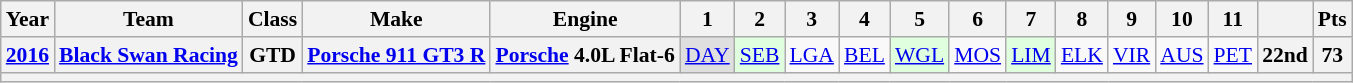<table class="wikitable" style="text-align:center; font-size:90%">
<tr>
<th>Year</th>
<th>Team</th>
<th>Class</th>
<th>Make</th>
<th>Engine</th>
<th>1</th>
<th>2</th>
<th>3</th>
<th>4</th>
<th>5</th>
<th>6</th>
<th>7</th>
<th>8</th>
<th>9</th>
<th>10</th>
<th>11</th>
<th></th>
<th>Pts</th>
</tr>
<tr>
<th><a href='#'>2016</a></th>
<th><a href='#'>Black Swan Racing</a></th>
<th>GTD</th>
<th><a href='#'>Porsche 911 GT3 R</a></th>
<th><a href='#'>Porsche</a> 4.0L Flat-6</th>
<td style="background:#DFDFDF;"><a href='#'>DAY</a><br></td>
<td style="background:#DFFFDF;"><a href='#'>SEB</a><br></td>
<td style="background:#;"><a href='#'>LGA</a><br></td>
<td style="background:#;"><a href='#'>BEL</a><br></td>
<td style="background:#DFFFDF;"><a href='#'>WGL</a><br></td>
<td style="background:#;"><a href='#'>MOS</a><br></td>
<td style="background:#DFFFDF;"><a href='#'>LIM</a><br></td>
<td style="background:#;"><a href='#'>ELK</a><br></td>
<td style="background:#;"><a href='#'>VIR</a><br></td>
<td style="background:#;"><a href='#'>AUS</a><br></td>
<td style="background:#;"><a href='#'>PET</a><br></td>
<th>22nd</th>
<th>73</th>
</tr>
<tr>
<th colspan="18"></th>
</tr>
</table>
